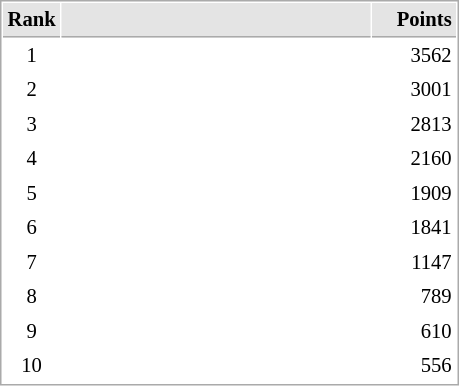<table cellspacing="1" cellpadding="3" style="border:1px solid #AAAAAA;font-size:86%">
<tr style="background-color: #E4E4E4;">
<th style="border-bottom:1px solid #AAAAAA" width=10>Rank</th>
<th style="border-bottom:1px solid #AAAAAA" width=200></th>
<th style="border-bottom:1px solid #AAAAAA" width=50 align=right>Points</th>
</tr>
<tr>
<td align="center">1</td>
<td><strong></strong></td>
<td align=right>3562</td>
</tr>
<tr>
<td align="center">2</td>
<td></td>
<td align=right>3001</td>
</tr>
<tr>
<td align="center">3</td>
<td></td>
<td align=right>2813</td>
</tr>
<tr>
<td align="center">4</td>
<td></td>
<td align=right>2160</td>
</tr>
<tr>
<td align="center">5</td>
<td></td>
<td align=right>1909</td>
</tr>
<tr>
<td align="center">6</td>
<td></td>
<td align=right>1841</td>
</tr>
<tr>
<td align="center">7</td>
<td></td>
<td align=right>1147</td>
</tr>
<tr>
<td align="center">8</td>
<td></td>
<td align=right>789</td>
</tr>
<tr>
<td align="center">9</td>
<td></td>
<td align=right>610</td>
</tr>
<tr>
<td align="center">10</td>
<td></td>
<td align=right>556</td>
</tr>
</table>
